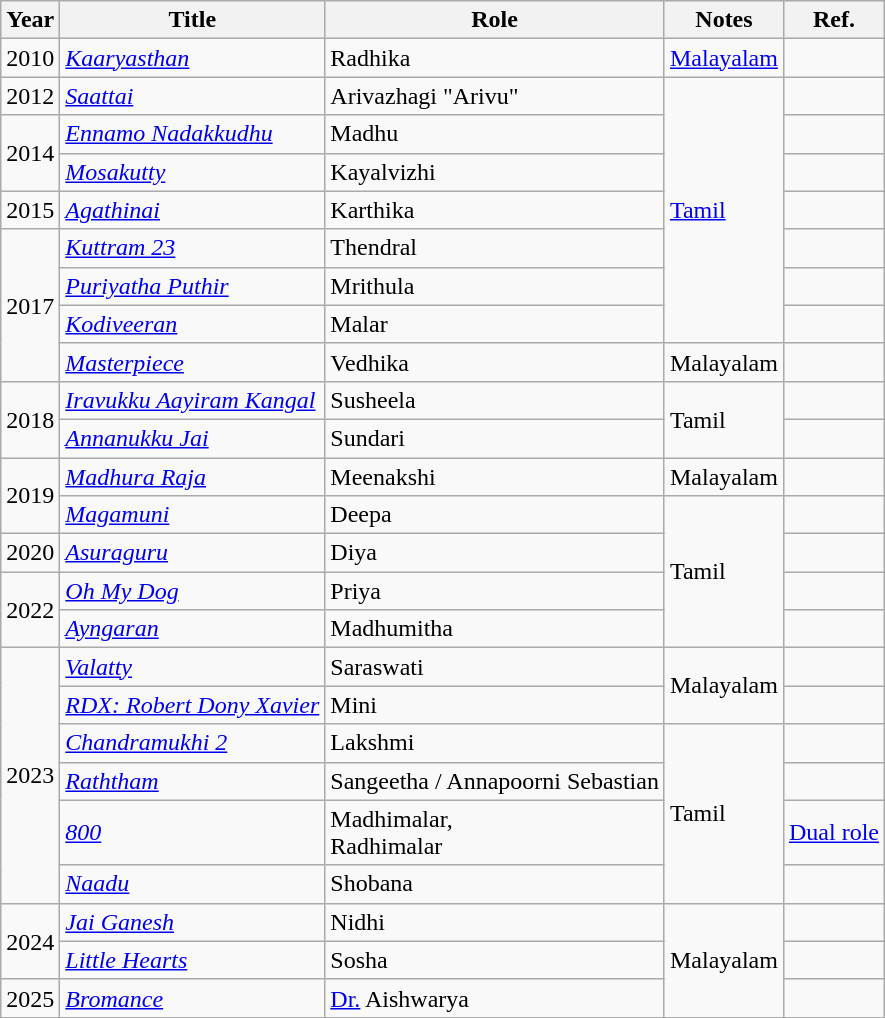<table Class="wikitable sortable">
<tr>
<th>Year</th>
<th>Title</th>
<th>Role</th>
<th class="unsortable">Notes</th>
<th class="unsortable">Ref.</th>
</tr>
<tr>
<td>2010</td>
<td><em><a href='#'>Kaaryasthan</a></em></td>
<td>Radhika</td>
<td><a href='#'>Malayalam</a></td>
<td></td>
</tr>
<tr>
<td>2012</td>
<td><em><a href='#'>Saattai</a></em></td>
<td>Arivazhagi "Arivu"</td>
<td rowspan="7"><a href='#'>Tamil</a></td>
<td></td>
</tr>
<tr>
<td rowspan=2>2014</td>
<td><em><a href='#'>Ennamo Nadakkudhu</a></em></td>
<td>Madhu</td>
<td></td>
</tr>
<tr>
<td><em><a href='#'>Mosakutty</a></em></td>
<td>Kayalvizhi</td>
<td></td>
</tr>
<tr>
<td>2015</td>
<td><em><a href='#'>Agathinai</a></em></td>
<td>Karthika</td>
<td></td>
</tr>
<tr>
<td rowspan="4">2017</td>
<td><em><a href='#'>Kuttram 23</a></em></td>
<td>Thendral</td>
<td></td>
</tr>
<tr>
<td><em><a href='#'>Puriyatha Puthir</a></em></td>
<td>Mrithula</td>
<td></td>
</tr>
<tr>
<td><em><a href='#'>Kodiveeran</a></em></td>
<td>Malar</td>
<td></td>
</tr>
<tr>
<td><em><a href='#'>Masterpiece</a></em></td>
<td>Vedhika</td>
<td>Malayalam</td>
<td></td>
</tr>
<tr>
<td rowspan="2">2018</td>
<td><em><a href='#'>Iravukku Aayiram Kangal</a></em></td>
<td>Susheela</td>
<td rowspan="2">Tamil</td>
<td></td>
</tr>
<tr>
<td><em><a href='#'>Annanukku Jai</a></em></td>
<td>Sundari</td>
<td></td>
</tr>
<tr>
<td rowspan="2">2019</td>
<td><em><a href='#'>Madhura Raja</a></em></td>
<td>Meenakshi</td>
<td>Malayalam</td>
<td></td>
</tr>
<tr>
<td><em><a href='#'>Magamuni</a></em></td>
<td>Deepa</td>
<td rowspan="4">Tamil</td>
<td></td>
</tr>
<tr>
<td>2020</td>
<td><em><a href='#'>Asuraguru</a></em></td>
<td>Diya</td>
<td></td>
</tr>
<tr>
<td rowspan="2">2022</td>
<td><em><a href='#'>Oh My Dog</a></em></td>
<td>Priya</td>
<td></td>
</tr>
<tr>
<td><em><a href='#'>Ayngaran</a></em></td>
<td>Madhumitha</td>
<td></td>
</tr>
<tr>
<td rowspan="6">2023</td>
<td><em><a href='#'>Valatty</a></em></td>
<td>Saraswati</td>
<td rowspan="2">Malayalam</td>
<td></td>
</tr>
<tr>
<td><em><a href='#'>RDX: Robert Dony Xavier</a></em></td>
<td>Mini</td>
<td></td>
</tr>
<tr>
<td><em><a href='#'>Chandramukhi 2</a></em></td>
<td>Lakshmi</td>
<td rowspan="4">Tamil</td>
<td></td>
</tr>
<tr>
<td><em><a href='#'>Raththam</a></em></td>
<td>Sangeetha / Annapoorni Sebastian</td>
<td></td>
</tr>
<tr>
<td><em><a href='#'>800</a></em></td>
<td>Madhimalar,<br> Radhimalar</td>
<td><a href='#'>Dual role</a></td>
</tr>
<tr>
<td><em><a href='#'>Naadu</a></em></td>
<td>Shobana</td>
<td></td>
</tr>
<tr>
<td rowspan="2">2024</td>
<td><em><a href='#'> Jai Ganesh</a></em></td>
<td>Nidhi</td>
<td rowspan="3">Malayalam</td>
<td></td>
</tr>
<tr>
<td><em><a href='#'>Little Hearts</a></em></td>
<td>Sosha</td>
<td></td>
</tr>
<tr>
<td>2025</td>
<td><em><a href='#'>Bromance</a></em></td>
<td><a href='#'>Dr.</a> Aishwarya</td>
<td></td>
</tr>
<tr>
</tr>
</table>
